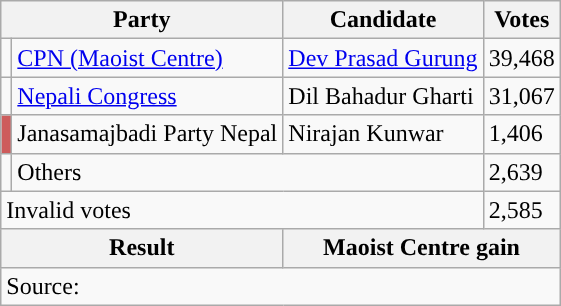<table class="wikitable">
<tr>
<th colspan="2">Party</th>
<th>Candidate</th>
<th>Votes</th>
</tr>
<tr>
<td style="background-color:"></td>
<td><a href='#'>CPN (Maoist Centre)</a></td>
<td><a href='#'>Dev Prasad Gurung</a></td>
<td>39,468</td>
</tr>
<tr>
<td style="background-color:"></td>
<td><a href='#'>Nepali Congress</a></td>
<td>Dil Bahadur Gharti</td>
<td>31,067</td>
</tr>
<tr>
<td style="background-color:indianred"></td>
<td>Janasamajbadi Party Nepal</td>
<td>Nirajan Kunwar</td>
<td>1,406</td>
</tr>
<tr>
<td></td>
<td colspan="2">Others</td>
<td>2,639</td>
</tr>
<tr>
<td colspan="3">Invalid votes</td>
<td>2,585</td>
</tr>
<tr>
<th colspan="2">Result</th>
<th colspan="2">Maoist Centre gain</th>
</tr>
<tr>
<td colspan="4">Source: </td>
</tr>
</table>
